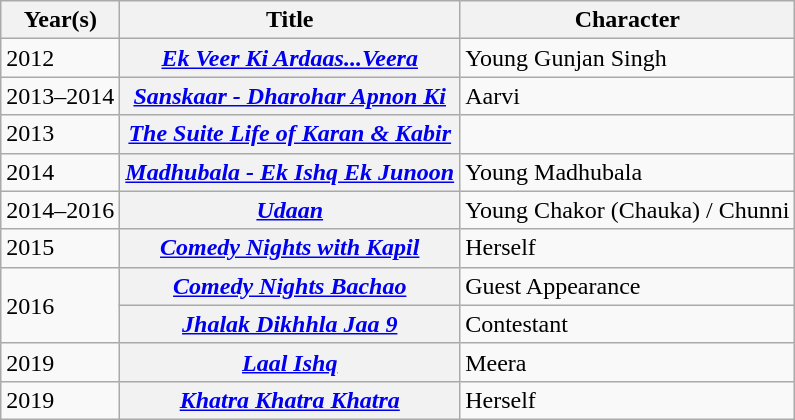<table class="wikitable sortable plainrowheaders">
<tr>
<th scope="col">Year(s)</th>
<th scope="col">Title</th>
<th scope="col">Character</th>
</tr>
<tr>
<td>2012</td>
<th scope="row"><em><a href='#'>Ek Veer Ki Ardaas...Veera</a></em></th>
<td>Young Gunjan Singh</td>
</tr>
<tr>
<td>2013–2014</td>
<th scope="row"><em><a href='#'>Sanskaar - Dharohar Apnon Ki</a></em></th>
<td>Aarvi</td>
</tr>
<tr>
<td>2013</td>
<th scope="row"><em><a href='#'>The Suite Life of Karan & Kabir</a></em></th>
<td></td>
</tr>
<tr>
<td>2014</td>
<th scope="row"><em><a href='#'>Madhubala - Ek Ishq Ek Junoon</a></em></th>
<td>Young Madhubala</td>
</tr>
<tr>
<td>2014–2016</td>
<th scope="row"><em><a href='#'>Udaan</a></em></th>
<td>Young Chakor (Chauka) / Chunni</td>
</tr>
<tr>
<td>2015</td>
<th scope="row"><em><a href='#'>Comedy Nights with Kapil</a></em></th>
<td>Herself</td>
</tr>
<tr>
<td rowspan="2">2016</td>
<th scope="row"><em><a href='#'>Comedy Nights Bachao</a></em></th>
<td>Guest Appearance</td>
</tr>
<tr>
<th scope="row"><em><a href='#'>Jhalak Dikhhla Jaa 9</a></em></th>
<td>Contestant</td>
</tr>
<tr>
<td>2019</td>
<th Scope=row><em><a href='#'>Laal Ishq</a></em></th>
<td>Meera</td>
</tr>
<tr>
<td>2019</td>
<th Scope=row><em><a href='#'>Khatra Khatra Khatra</a></em></th>
<td>Herself</td>
</tr>
</table>
